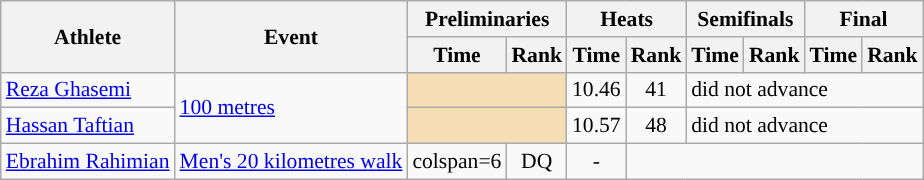<table class=wikitable style="font-size:90%;">
<tr>
<th rowspan=2>Athlete</th>
<th rowspan=2>Event</th>
<th colspan=2>Preliminaries</th>
<th colspan=2>Heats</th>
<th colspan=2>Semifinals</th>
<th colspan=2>Final</th>
</tr>
<tr>
<th>Time</th>
<th>Rank</th>
<th>Time</th>
<th>Rank</th>
<th>Time</th>
<th>Rank</th>
<th>Time</th>
<th>Rank</th>
</tr>
<tr>
<td><a href='#'>Reza Ghasemi</a></td>
<td rowspan=2><a href='#'>100 metres</a></td>
<td colspan=2 bgcolor="wheat"></td>
<td align="center">10.46</td>
<td align="center">41</td>
<td colspan=4>did not advance</td>
</tr>
<tr>
<td><a href='#'>Hassan Taftian</a></td>
<td colspan=2 bgcolor="wheat"></td>
<td align="center">10.57</td>
<td align="center">48</td>
<td colspan=4>did not advance</td>
</tr>
<tr>
<td><a href='#'>Ebrahim Rahimian</a></td>
<td><a href='#'>Men's 20 kilometres walk</a></td>
<td>colspan=6 </td>
<td align="center">DQ</td>
<td align="center">-</td>
</tr>
</table>
